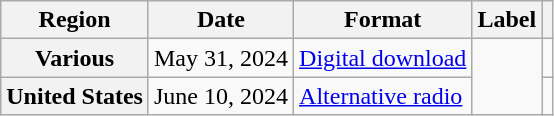<table class="wikitable plainrowheaders">
<tr>
<th scope="col">Region</th>
<th scope="col">Date</th>
<th scope="col">Format</th>
<th scope="col">Label</th>
<th scope="col"></th>
</tr>
<tr>
<th scope="row">Various</th>
<td>May 31, 2024</td>
<td><a href='#'>Digital download</a></td>
<td rowspan="2"></td>
<td align="center"></td>
</tr>
<tr>
<th scope="row">United States</th>
<td>June 10, 2024</td>
<td><a href='#'>Alternative radio</a></td>
<td align="center"></td>
</tr>
</table>
